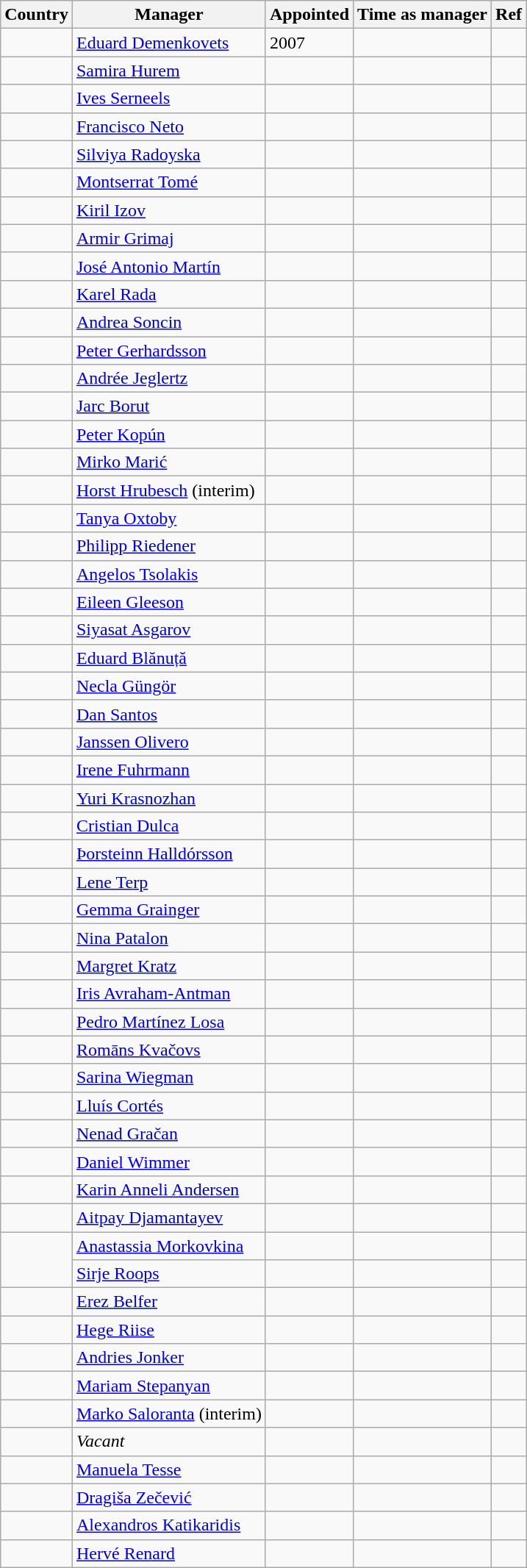<table class="wikitable sortable">
<tr>
<th>Country</th>
<th>Manager</th>
<th>Appointed</th>
<th>Time as manager</th>
<th>Ref</th>
</tr>
<tr>
<td></td>
<td> <a href='#'>Eduard Demenkovets</a></td>
<td>2007</td>
<td></td>
<td></td>
</tr>
<tr>
<td></td>
<td> <a href='#'>Samira Hurem</a></td>
<td></td>
<td></td>
<td></td>
</tr>
<tr>
<td></td>
<td> <a href='#'>Ives Serneels</a></td>
<td></td>
<td></td>
<td></td>
</tr>
<tr>
<td></td>
<td> <a href='#'>Francisco Neto</a></td>
<td></td>
<td></td>
<td></td>
</tr>
<tr>
<td></td>
<td> <a href='#'>Silviya Radoyska</a></td>
<td></td>
<td></td>
<td></td>
</tr>
<tr>
<td></td>
<td> <a href='#'>Montserrat Tomé</a></td>
<td></td>
<td></td>
<td></td>
</tr>
<tr>
<td></td>
<td> <a href='#'>Kiril Izov</a></td>
<td></td>
<td></td>
<td></td>
</tr>
<tr>
<td></td>
<td> <a href='#'>Armir Grimaj</a></td>
<td></td>
<td></td>
<td></td>
</tr>
<tr>
<td></td>
<td> <a href='#'>José Antonio Martín</a></td>
<td></td>
<td></td>
<td></td>
</tr>
<tr>
<td></td>
<td> <a href='#'>Karel Rada</a></td>
<td></td>
<td></td>
<td></td>
</tr>
<tr>
<td></td>
<td> <a href='#'>Andrea Soncin</a></td>
<td></td>
<td></td>
<td></td>
</tr>
<tr>
<td></td>
<td> <a href='#'>Peter Gerhardsson</a></td>
<td></td>
<td></td>
<td></td>
</tr>
<tr>
<td></td>
<td> <a href='#'>Andrée Jeglertz</a></td>
<td></td>
<td></td>
<td></td>
</tr>
<tr>
<td></td>
<td> <a href='#'>Jarc Borut</a></td>
<td></td>
<td></td>
<td></td>
</tr>
<tr>
<td></td>
<td> <a href='#'>Peter Kopún</a></td>
<td></td>
<td></td>
<td></td>
</tr>
<tr>
<td></td>
<td> <a href='#'>Mirko Marić</a></td>
<td></td>
<td></td>
<td></td>
</tr>
<tr>
<td></td>
<td> <a href='#'>Horst Hrubesch</a> (interim)</td>
<td></td>
<td></td>
<td></td>
</tr>
<tr>
<td></td>
<td> <a href='#'>Tanya Oxtoby</a></td>
<td></td>
<td></td>
<td></td>
</tr>
<tr>
<td></td>
<td> <a href='#'>Philipp Riedener</a></td>
<td></td>
<td></td>
<td></td>
</tr>
<tr>
<td></td>
<td> <a href='#'>Angelos Tsolakis</a></td>
<td></td>
<td></td>
<td></td>
</tr>
<tr>
<td></td>
<td> <a href='#'>Eileen Gleeson</a></td>
<td></td>
<td></td>
<td></td>
</tr>
<tr>
<td></td>
<td> <a href='#'>Siyasat Asgarov</a></td>
<td></td>
<td></td>
<td></td>
</tr>
<tr>
<td></td>
<td> <a href='#'>Eduard Blănuță</a></td>
<td></td>
<td></td>
<td></td>
</tr>
<tr>
<td></td>
<td> <a href='#'>Necla Güngör</a></td>
<td></td>
<td></td>
<td></td>
</tr>
<tr>
<td></td>
<td> <a href='#'>Dan Santos</a></td>
<td></td>
<td></td>
<td></td>
</tr>
<tr>
<td></td>
<td> <a href='#'>Janssen Olivero</a></td>
<td></td>
<td></td>
<td></td>
</tr>
<tr>
<td></td>
<td> <a href='#'>Irene Fuhrmann</a></td>
<td></td>
<td></td>
<td></td>
</tr>
<tr>
<td></td>
<td> <a href='#'>Yuri Krasnozhan</a></td>
<td></td>
<td></td>
<td></td>
</tr>
<tr>
<td></td>
<td> <a href='#'>Cristian Dulca</a></td>
<td></td>
<td></td>
<td></td>
</tr>
<tr>
<td></td>
<td> <a href='#'>Þorsteinn Halldórsson</a></td>
<td></td>
<td></td>
<td></td>
</tr>
<tr>
<td></td>
<td> <a href='#'>Lene Terp</a></td>
<td></td>
<td></td>
<td></td>
</tr>
<tr>
<td></td>
<td> <a href='#'>Gemma Grainger</a></td>
<td></td>
<td></td>
<td></td>
</tr>
<tr>
<td></td>
<td> <a href='#'>Nina Patalon</a></td>
<td></td>
<td></td>
<td></td>
</tr>
<tr>
<td></td>
<td> <a href='#'>Margret Kratz</a></td>
<td></td>
<td></td>
<td></td>
</tr>
<tr>
<td></td>
<td> <a href='#'>Iris Avraham-Antman</a></td>
<td></td>
<td></td>
<td></td>
</tr>
<tr>
<td></td>
<td> <a href='#'>Pedro Martínez Losa</a></td>
<td></td>
<td></td>
<td></td>
</tr>
<tr>
<td></td>
<td> <a href='#'>Romāns Kvačovs</a></td>
<td></td>
<td></td>
<td></td>
</tr>
<tr>
<td></td>
<td> <a href='#'>Sarina Wiegman</a></td>
<td></td>
<td></td>
<td></td>
</tr>
<tr>
<td></td>
<td> <a href='#'>Lluís Cortés</a></td>
<td></td>
<td></td>
<td></td>
</tr>
<tr>
<td></td>
<td> <a href='#'>Nenad Gračan</a></td>
<td></td>
<td></td>
<td></td>
</tr>
<tr>
<td></td>
<td> <a href='#'>Daniel Wimmer</a></td>
<td></td>
<td></td>
<td></td>
</tr>
<tr>
<td></td>
<td> <a href='#'>Karin Anneli Andersen</a></td>
<td></td>
<td></td>
<td></td>
</tr>
<tr>
<td></td>
<td> <a href='#'>Aitpay Djamantayev</a></td>
<td></td>
<td></td>
<td></td>
</tr>
<tr>
<td rowspan="2"></td>
<td> <a href='#'>Anastassia Morkovkina</a></td>
<td></td>
<td></td>
<td></td>
</tr>
<tr>
<td> <a href='#'>Sirje Roops</a></td>
<td></td>
<td></td>
<td></td>
</tr>
<tr>
<td></td>
<td> <a href='#'>Erez Belfer</a></td>
<td></td>
<td></td>
<td></td>
</tr>
<tr>
<td></td>
<td> <a href='#'>Hege Riise</a></td>
<td></td>
<td></td>
<td></td>
</tr>
<tr>
<td></td>
<td> <a href='#'>Andries Jonker</a></td>
<td></td>
<td></td>
<td></td>
</tr>
<tr>
<td></td>
<td> <a href='#'>Mariam Stepanyan</a></td>
<td></td>
<td></td>
<td></td>
</tr>
<tr>
<td></td>
<td> <a href='#'>Marko Saloranta</a> (interim)</td>
<td></td>
<td></td>
<td></td>
</tr>
<tr>
<td></td>
<td><em>Vacant</em></td>
<td></td>
<td></td>
<td></td>
</tr>
<tr>
<td></td>
<td> <a href='#'>Manuela Tesse</a></td>
<td></td>
<td></td>
<td></td>
</tr>
<tr>
<td></td>
<td> <a href='#'>Dragiša Zečević</a></td>
<td></td>
<td></td>
<td></td>
</tr>
<tr>
<td></td>
<td> <a href='#'>Alexandros Katikaridis</a></td>
<td></td>
<td></td>
<td></td>
</tr>
<tr>
<td></td>
<td> <a href='#'>Hervé Renard</a></td>
<td></td>
<td></td>
<td></td>
</tr>
</table>
